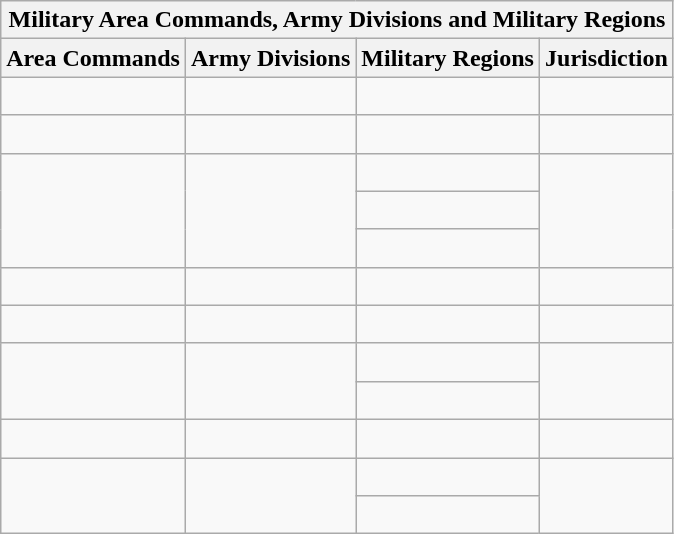<table class="wikitable mw-collapsible mw-collapsed">
<tr>
<th colspan="4">Military Area Commands, Army Divisions and Military Regions</th>
</tr>
<tr>
<th>Area Commands</th>
<th>Army Divisions</th>
<th>Military Regions</th>
<th>Jurisdiction</th>
</tr>
<tr>
<td><br></td>
<td></td>
<td><br></td>
<td></td>
</tr>
<tr>
<td><br></td>
<td></td>
<td><br></td>
<td></td>
</tr>
<tr>
<td rowspan="3"><br></td>
<td rowspan="3"></td>
<td><br></td>
<td rowspan="3"></td>
</tr>
<tr>
<td><br></td>
</tr>
<tr>
<td><br></td>
</tr>
<tr>
<td><br></td>
<td></td>
<td><br></td>
<td></td>
</tr>
<tr>
<td><br></td>
<td></td>
<td><br></td>
<td></td>
</tr>
<tr>
<td rowspan="2"><br></td>
<td rowspan="2"></td>
<td><br></td>
<td rowspan="2"></td>
</tr>
<tr>
<td><br></td>
</tr>
<tr>
<td><br></td>
<td></td>
<td><br></td>
<td></td>
</tr>
<tr>
<td rowspan="2"><br></td>
<td rowspan="2"><br><br></td>
<td><br></td>
<td rowspan="2"></td>
</tr>
<tr>
<td><br></td>
</tr>
</table>
